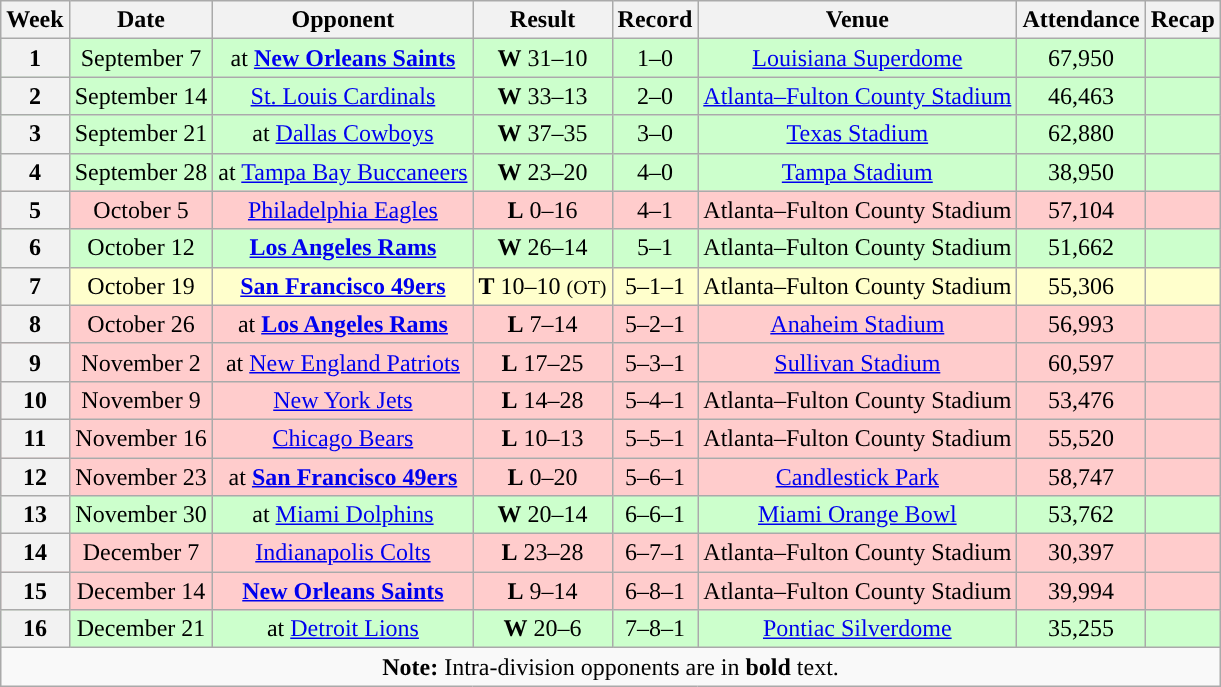<table class="wikitable" style="text-align:center">
<tr>
<th>Week</th>
<th>Date</th>
<th>Opponent</th>
<th>Result</th>
<th>Record</th>
<th>Venue</th>
<th>Attendance</th>
<th>Recap</th>
</tr>
<tr style="background:#cfc">
<th>1</th>
<td>September 7</td>
<td>at <strong><a href='#'>New Orleans Saints</a></strong></td>
<td><strong>W</strong> 31–10</td>
<td>1–0</td>
<td><a href='#'>Louisiana Superdome</a></td>
<td>67,950</td>
<td></td>
</tr>
<tr style="background:#cfc">
<th>2</th>
<td>September 14</td>
<td><a href='#'>St. Louis Cardinals</a></td>
<td><strong>W</strong> 33–13</td>
<td>2–0</td>
<td><a href='#'>Atlanta–Fulton County Stadium</a></td>
<td>46,463</td>
<td></td>
</tr>
<tr style="background:#cfc">
<th>3</th>
<td>September 21</td>
<td>at <a href='#'>Dallas Cowboys</a></td>
<td><strong>W</strong> 37–35</td>
<td>3–0</td>
<td><a href='#'>Texas Stadium</a></td>
<td>62,880</td>
<td></td>
</tr>
<tr style="background:#cfc">
<th>4</th>
<td>September 28</td>
<td>at <a href='#'>Tampa Bay Buccaneers</a></td>
<td><strong>W</strong> 23–20</td>
<td>4–0</td>
<td><a href='#'>Tampa Stadium</a></td>
<td>38,950</td>
<td></td>
</tr>
<tr style="background:#fcc">
<th>5</th>
<td>October 5</td>
<td><a href='#'>Philadelphia Eagles</a></td>
<td><strong>L</strong> 0–16</td>
<td>4–1</td>
<td>Atlanta–Fulton County Stadium</td>
<td>57,104</td>
<td></td>
</tr>
<tr style="background:#cfc">
<th>6</th>
<td>October 12</td>
<td><strong><a href='#'>Los Angeles Rams</a></strong></td>
<td><strong>W</strong> 26–14</td>
<td>5–1</td>
<td>Atlanta–Fulton County Stadium</td>
<td>51,662</td>
<td></td>
</tr>
<tr style="background:#ffc">
<th>7</th>
<td>October 19</td>
<td><strong><a href='#'>San Francisco 49ers</a></strong></td>
<td><strong>T</strong> 10–10 <small>(OT)</small></td>
<td>5–1–1</td>
<td>Atlanta–Fulton County Stadium</td>
<td>55,306</td>
<td></td>
</tr>
<tr style="background:#fcc">
<th>8</th>
<td>October 26</td>
<td>at <strong><a href='#'>Los Angeles Rams</a></strong></td>
<td><strong>L</strong> 7–14</td>
<td>5–2–1</td>
<td><a href='#'>Anaheim Stadium</a></td>
<td>56,993</td>
<td></td>
</tr>
<tr style="background:#fcc">
<th>9</th>
<td>November 2</td>
<td>at <a href='#'>New England Patriots</a></td>
<td><strong>L</strong> 17–25</td>
<td>5–3–1</td>
<td><a href='#'>Sullivan Stadium</a></td>
<td>60,597</td>
<td></td>
</tr>
<tr style="background:#fcc">
<th>10</th>
<td>November 9</td>
<td><a href='#'>New York Jets</a></td>
<td><strong>L</strong> 14–28</td>
<td>5–4–1</td>
<td>Atlanta–Fulton County Stadium</td>
<td>53,476</td>
<td></td>
</tr>
<tr style="background:#fcc">
<th>11</th>
<td>November 16</td>
<td><a href='#'>Chicago Bears</a></td>
<td><strong>L</strong> 10–13</td>
<td>5–5–1</td>
<td>Atlanta–Fulton County Stadium</td>
<td>55,520</td>
<td></td>
</tr>
<tr style="background:#fcc">
<th>12</th>
<td>November 23</td>
<td>at <strong><a href='#'>San Francisco 49ers</a></strong></td>
<td><strong>L</strong> 0–20</td>
<td>5–6–1</td>
<td><a href='#'>Candlestick Park</a></td>
<td>58,747</td>
<td></td>
</tr>
<tr style="background:#cfc">
<th>13</th>
<td>November 30</td>
<td>at <a href='#'>Miami Dolphins</a></td>
<td><strong>W</strong> 20–14</td>
<td>6–6–1</td>
<td><a href='#'>Miami Orange Bowl</a></td>
<td>53,762</td>
<td></td>
</tr>
<tr style="background:#fcc">
<th>14</th>
<td>December 7</td>
<td><a href='#'>Indianapolis Colts</a></td>
<td><strong>L</strong> 23–28</td>
<td>6–7–1</td>
<td>Atlanta–Fulton County Stadium</td>
<td>30,397</td>
<td></td>
</tr>
<tr style="background:#fcc">
<th>15</th>
<td>December 14</td>
<td><strong><a href='#'>New Orleans Saints</a></strong></td>
<td><strong>L</strong> 9–14</td>
<td>6–8–1</td>
<td>Atlanta–Fulton County Stadium</td>
<td>39,994</td>
<td></td>
</tr>
<tr style="background:#cfc">
<th>16</th>
<td>December 21</td>
<td>at <a href='#'>Detroit Lions</a></td>
<td><strong>W</strong> 20–6</td>
<td>7–8–1</td>
<td><a href='#'>Pontiac Silverdome</a></td>
<td>35,255</td>
<td></td>
</tr>
<tr>
<td colspan="8"><strong>Note:</strong> Intra-division opponents are in <strong>bold</strong> text.</td>
</tr>
</table>
